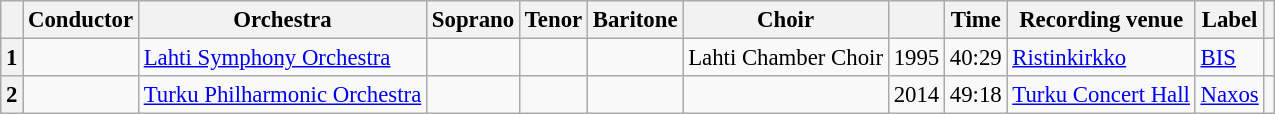<table class="wikitable" style="margin-right:0; font-size:95%">
<tr>
<th scope="col"></th>
<th scope="col">Conductor</th>
<th scope="col">Orchestra</th>
<th scope="col">Soprano</th>
<th scope="col">Tenor</th>
<th scope="col">Baritone</th>
<th scope="col">Choir</th>
<th scope="col"></th>
<th scope="col">Time</th>
<th scope="col">Recording venue</th>
<th scope="col">Label</th>
<th scope="col"class="unsortable"></th>
</tr>
<tr>
<th scope="row">1</th>
<td></td>
<td><a href='#'>Lahti Symphony Orchestra</a></td>
<td></td>
<td></td>
<td></td>
<td>Lahti Chamber Choir</td>
<td>1995</td>
<td>40:29</td>
<td><a href='#'>Ristinkirkko</a></td>
<td><a href='#'>BIS</a></td>
<td></td>
</tr>
<tr>
<th scope="row">2</th>
<td></td>
<td><a href='#'>Turku Philharmonic Orchestra</a></td>
<td></td>
<td></td>
<td></td>
<td></td>
<td>2014</td>
<td>49:18</td>
<td><a href='#'>Turku Concert Hall</a></td>
<td><a href='#'>Naxos</a></td>
<td></td>
</tr>
</table>
